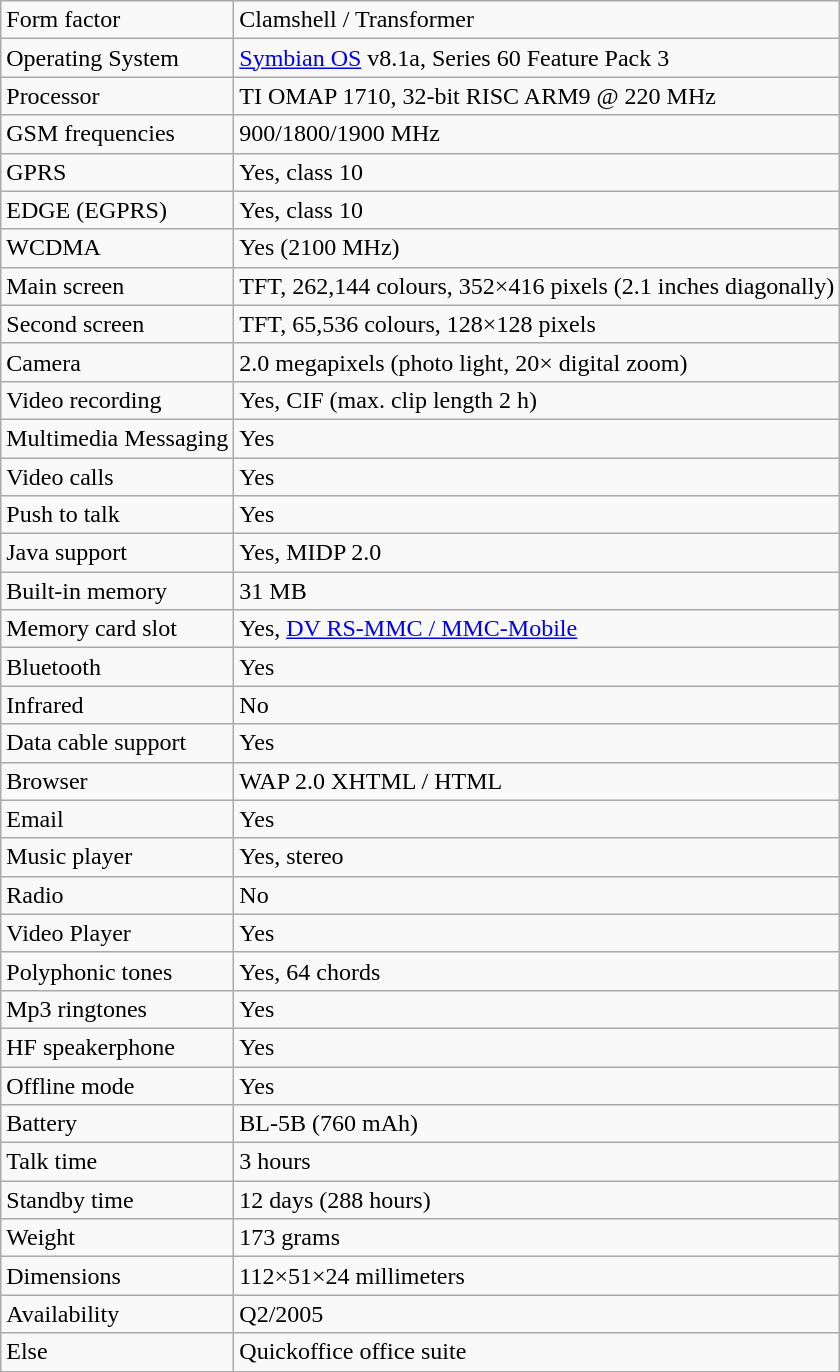<table class="wikitable">
<tr>
<td>Form factor</td>
<td>Clamshell / Transformer</td>
</tr>
<tr>
<td>Operating System</td>
<td><a href='#'>Symbian OS</a> v8.1a, Series 60 Feature Pack 3</td>
</tr>
<tr>
<td>Processor</td>
<td>TI OMAP 1710, 32-bit RISC ARM9 @ 220 MHz</td>
</tr>
<tr>
<td>GSM frequencies</td>
<td>900/1800/1900 MHz</td>
</tr>
<tr>
<td>GPRS</td>
<td>Yes, class 10</td>
</tr>
<tr>
<td>EDGE (EGPRS)</td>
<td>Yes, class 10</td>
</tr>
<tr>
<td>WCDMA</td>
<td>Yes (2100 MHz)</td>
</tr>
<tr>
<td>Main screen</td>
<td>TFT, 262,144 colours, 352×416 pixels (2.1 inches diagonally)</td>
</tr>
<tr>
<td>Second screen</td>
<td>TFT, 65,536 colours, 128×128 pixels</td>
</tr>
<tr>
<td>Camera</td>
<td>2.0 megapixels (photo light, 20× digital zoom)</td>
</tr>
<tr>
<td>Video recording</td>
<td>Yes, CIF (max. clip length 2 h)</td>
</tr>
<tr>
<td>Multimedia Messaging</td>
<td>Yes</td>
</tr>
<tr>
<td>Video calls</td>
<td>Yes</td>
</tr>
<tr>
<td>Push to talk</td>
<td>Yes</td>
</tr>
<tr>
<td>Java support</td>
<td>Yes, MIDP 2.0</td>
</tr>
<tr>
<td>Built-in memory</td>
<td>31 MB</td>
</tr>
<tr>
<td>Memory card slot</td>
<td>Yes, <a href='#'>DV RS-MMC / MMC-Mobile</a></td>
</tr>
<tr>
<td>Bluetooth</td>
<td>Yes</td>
</tr>
<tr>
<td>Infrared</td>
<td>No</td>
</tr>
<tr>
<td>Data cable support</td>
<td>Yes</td>
</tr>
<tr>
<td>Browser</td>
<td>WAP 2.0 XHTML / HTML</td>
</tr>
<tr>
<td>Email</td>
<td>Yes</td>
</tr>
<tr>
<td>Music player</td>
<td>Yes, stereo</td>
</tr>
<tr>
<td>Radio</td>
<td>No</td>
</tr>
<tr>
<td>Video Player</td>
<td>Yes</td>
</tr>
<tr>
<td>Polyphonic tones</td>
<td>Yes, 64 chords</td>
</tr>
<tr>
<td>Mp3 ringtones</td>
<td>Yes</td>
</tr>
<tr>
<td>HF speakerphone</td>
<td>Yes</td>
</tr>
<tr>
<td>Offline mode</td>
<td>Yes</td>
</tr>
<tr>
<td>Battery</td>
<td>BL-5B (760 mAh)</td>
</tr>
<tr>
<td>Talk time</td>
<td>3 hours</td>
</tr>
<tr>
<td>Standby time</td>
<td>12 days (288 hours)</td>
</tr>
<tr>
<td>Weight</td>
<td>173 grams</td>
</tr>
<tr>
<td>Dimensions</td>
<td>112×51×24 millimeters</td>
</tr>
<tr>
<td>Availability</td>
<td>Q2/2005</td>
</tr>
<tr>
<td>Else</td>
<td>Quickoffice office suite</td>
</tr>
</table>
